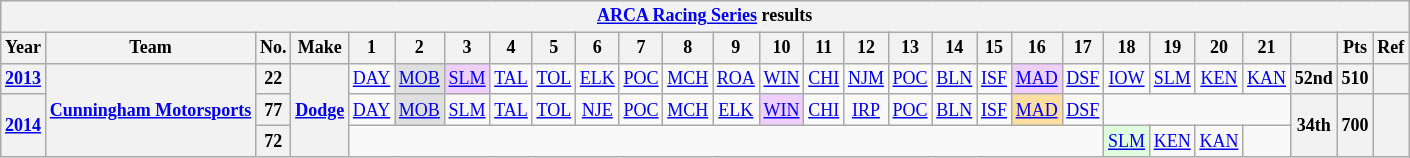<table class="wikitable" style="text-align:center; font-size:75%">
<tr>
<th colspan=48><a href='#'>ARCA Racing Series</a> results</th>
</tr>
<tr>
<th>Year</th>
<th>Team</th>
<th>No.</th>
<th>Make</th>
<th>1</th>
<th>2</th>
<th>3</th>
<th>4</th>
<th>5</th>
<th>6</th>
<th>7</th>
<th>8</th>
<th>9</th>
<th>10</th>
<th>11</th>
<th>12</th>
<th>13</th>
<th>14</th>
<th>15</th>
<th>16</th>
<th>17</th>
<th>18</th>
<th>19</th>
<th>20</th>
<th>21</th>
<th></th>
<th>Pts</th>
<th>Ref</th>
</tr>
<tr>
<th><a href='#'>2013</a></th>
<th rowspan=3><a href='#'>Cunningham Motorsports</a></th>
<th>22</th>
<th rowspan=3><a href='#'>Dodge</a></th>
<td><a href='#'>DAY</a></td>
<td style="background:#DFDFDF;"><a href='#'>MOB</a><br></td>
<td style="background:#EFCFFF;"><a href='#'>SLM</a><br></td>
<td><a href='#'>TAL</a></td>
<td><a href='#'>TOL</a></td>
<td><a href='#'>ELK</a></td>
<td><a href='#'>POC</a></td>
<td><a href='#'>MCH</a></td>
<td><a href='#'>ROA</a></td>
<td><a href='#'>WIN</a></td>
<td><a href='#'>CHI</a></td>
<td><a href='#'>NJM</a></td>
<td><a href='#'>POC</a></td>
<td><a href='#'>BLN</a></td>
<td><a href='#'>ISF</a></td>
<td style="background:#EFCFFF;"><a href='#'>MAD</a><br></td>
<td><a href='#'>DSF</a></td>
<td><a href='#'>IOW</a></td>
<td><a href='#'>SLM</a></td>
<td><a href='#'>KEN</a></td>
<td><a href='#'>KAN</a></td>
<th>52nd</th>
<th>510</th>
<th></th>
</tr>
<tr>
<th rowspan=2><a href='#'>2014</a></th>
<th>77</th>
<td><a href='#'>DAY</a></td>
<td style="background:#DFDFDF;"><a href='#'>MOB</a><br></td>
<td><a href='#'>SLM</a></td>
<td><a href='#'>TAL</a></td>
<td><a href='#'>TOL</a></td>
<td><a href='#'>NJE</a></td>
<td><a href='#'>POC</a></td>
<td><a href='#'>MCH</a></td>
<td><a href='#'>ELK</a></td>
<td style="background:#EFCFFF;"><a href='#'>WIN</a><br></td>
<td><a href='#'>CHI</a></td>
<td><a href='#'>IRP</a></td>
<td><a href='#'>POC</a></td>
<td><a href='#'>BLN</a></td>
<td><a href='#'>ISF</a></td>
<td style="background:#FFDF9F;"><a href='#'>MAD</a><br></td>
<td><a href='#'>DSF</a></td>
<td colspan=4></td>
<th rowspan=2>34th</th>
<th rowspan=2>700</th>
<th rowspan=2></th>
</tr>
<tr>
<th>72</th>
<td colspan=17></td>
<td style="background:#DFFFDF;"><a href='#'>SLM</a><br></td>
<td><a href='#'>KEN</a></td>
<td><a href='#'>KAN</a></td>
<td></td>
</tr>
</table>
